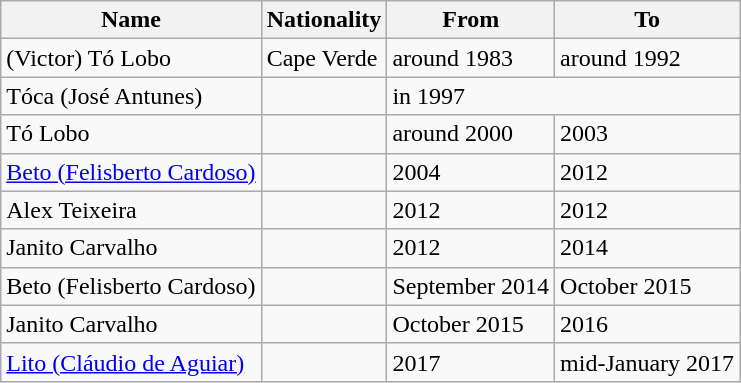<table class="wikitable sortable">
<tr>
<th>Name</th>
<th>Nationality</th>
<th>From</th>
<th class="unsortable">To</th>
</tr>
<tr>
<td>(Victor) Tó Lobo</td>
<td> Cape Verde</td>
<td>around 1983</td>
<td>around 1992</td>
</tr>
<tr>
<td>Tóca (José Antunes)</td>
<td></td>
<td colspan=2>in 1997</td>
</tr>
<tr>
<td>Tó Lobo</td>
<td></td>
<td>around 2000</td>
<td>2003</td>
</tr>
<tr>
<td><a href='#'>Beto (Felisberto Cardoso)</a></td>
<td></td>
<td>2004</td>
<td>2012</td>
</tr>
<tr>
<td>Alex Teixeira</td>
<td></td>
<td>2012</td>
<td>2012</td>
</tr>
<tr>
<td>Janito Carvalho</td>
<td></td>
<td>2012</td>
<td>2014</td>
</tr>
<tr>
<td>Beto (Felisberto Cardoso)</td>
<td></td>
<td>September 2014</td>
<td>October 2015</td>
</tr>
<tr>
<td>Janito Carvalho</td>
<td></td>
<td>October 2015</td>
<td>2016</td>
</tr>
<tr>
<td><a href='#'>Lito (Cláudio de Aguiar)</a></td>
<td></td>
<td>2017</td>
<td>mid-January 2017</td>
</tr>
</table>
